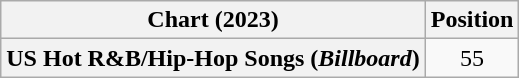<table class="wikitable plainrowheaders" style="text-align:center">
<tr>
<th scope="col">Chart (2023)</th>
<th scope="col">Position</th>
</tr>
<tr>
<th scope="row">US Hot R&B/Hip-Hop Songs (<em>Billboard</em>)</th>
<td>55</td>
</tr>
</table>
